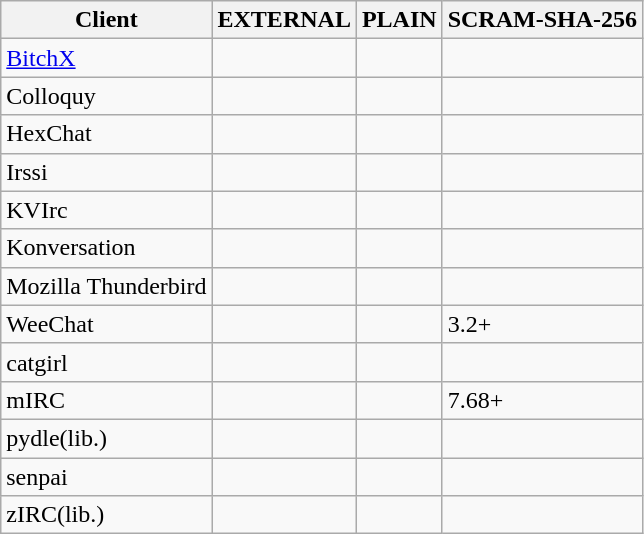<table class="wikitable sortable sort-under">
<tr>
<th>Client</th>
<th>EXTERNAL</th>
<th>PLAIN</th>
<th>SCRAM-SHA-256</th>
</tr>
<tr>
<td><a href='#'>BitchX</a></td>
<td></td>
<td></td>
<td></td>
</tr>
<tr>
<td>Colloquy</td>
<td></td>
<td></td>
<td></td>
</tr>
<tr>
<td>HexChat</td>
<td></td>
<td></td>
<td></td>
</tr>
<tr>
<td>Irssi</td>
<td></td>
<td></td>
<td></td>
</tr>
<tr>
<td>KVIrc</td>
<td></td>
<td></td>
<td></td>
</tr>
<tr>
<td>Konversation</td>
<td></td>
<td></td>
<td></td>
</tr>
<tr>
<td>Mozilla Thunderbird</td>
<td></td>
<td></td>
<td></td>
</tr>
<tr>
<td>WeeChat</td>
<td></td>
<td></td>
<td>3.2+</td>
</tr>
<tr>
<td>catgirl</td>
<td></td>
<td></td>
<td></td>
</tr>
<tr>
<td>mIRC</td>
<td></td>
<td></td>
<td>7.68+</td>
</tr>
<tr>
<td>pydle(lib.)</td>
<td></td>
<td></td>
<td></td>
</tr>
<tr>
<td>senpai</td>
<td></td>
<td></td>
<td></td>
</tr>
<tr>
<td>zIRC(lib.)</td>
<td></td>
<td></td>
<td></td>
</tr>
</table>
